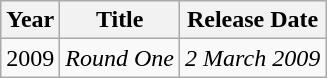<table class="wikitable">
<tr>
<th>Year</th>
<th>Title</th>
<th>Release Date</th>
</tr>
<tr>
<td style="text-align:center;">2009</td>
<td align="left"><em>Round One</em></td>
<td style="text-align:center;"><em>2 March 2009</em></td>
</tr>
</table>
